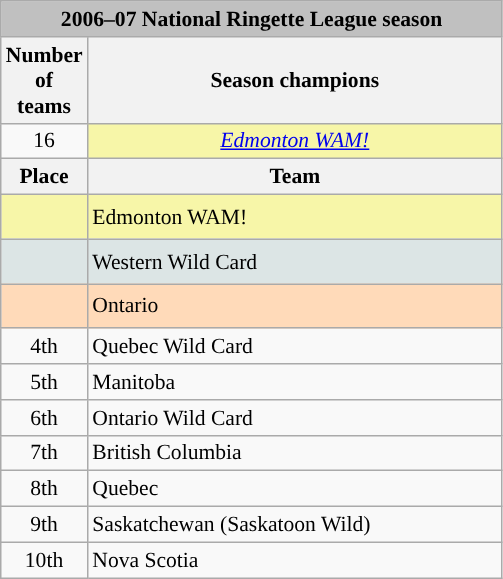<table class=wikitable style="text-align:center; font-size:90%;">
<tr>
<th colspan=2 width:5%" style="background:silver;">2006–07 National Ringette League season</th>
</tr>
<tr>
<th>Number of teams</th>
<th>Season champions</th>
</tr>
<tr>
<td>16</td>
<td style="background:#f7f6a8;"> <em><a href='#'>Edmonton WAM!</a></em></td>
</tr>
<tr>
<th width=15>Place</th>
<th width=270>Team</th>
</tr>
<tr style="background:#f7f6a8;">
<td style="text-align:center; height:23px;"></td>
<td align=left> Edmonton WAM!</td>
</tr>
<tr style="background:#dce5e5;">
<td style="text-align:center; height:23px;"></td>
<td align=left> Western Wild Card</td>
</tr>
<tr style="background:#ffdab9;">
<td style="text-align:center; height:23px;"></td>
<td align=left> Ontario</td>
</tr>
<tr>
<td>4th</td>
<td align=left> Quebec Wild Card</td>
</tr>
<tr>
<td>5th</td>
<td align=left> Manitoba</td>
</tr>
<tr>
<td>6th</td>
<td align=left> Ontario Wild Card</td>
</tr>
<tr>
<td>7th</td>
<td align=left> British Columbia</td>
</tr>
<tr>
<td>8th</td>
<td align=left> Quebec</td>
</tr>
<tr>
<td>9th</td>
<td align=left> Saskatchewan (Saskatoon Wild)</td>
</tr>
<tr>
<td>10th</td>
<td align=left> Nova Scotia</td>
</tr>
</table>
